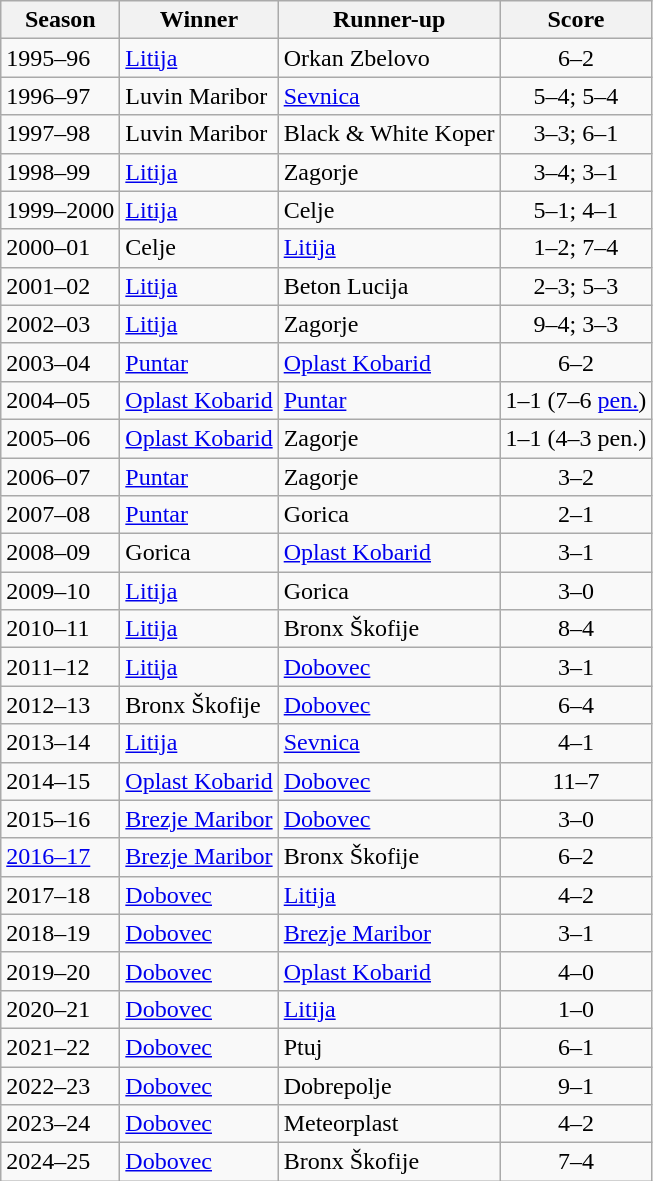<table class="wikitable">
<tr>
<th>Season</th>
<th>Winner</th>
<th>Runner-up</th>
<th>Score</th>
</tr>
<tr>
<td>1995–96</td>
<td><a href='#'>Litija</a></td>
<td>Orkan Zbelovo</td>
<td align=center>6–2</td>
</tr>
<tr>
<td>1996–97</td>
<td>Luvin Maribor</td>
<td><a href='#'>Sevnica</a></td>
<td align=center>5–4; 5–4</td>
</tr>
<tr>
<td>1997–98</td>
<td>Luvin Maribor</td>
<td>Black & White Koper</td>
<td align=center>3–3; 6–1</td>
</tr>
<tr>
<td>1998–99</td>
<td><a href='#'>Litija</a></td>
<td>Zagorje</td>
<td align=center>3–4; 3–1</td>
</tr>
<tr>
<td>1999–2000</td>
<td><a href='#'>Litija</a></td>
<td>Celje</td>
<td align=center>5–1; 4–1</td>
</tr>
<tr>
<td>2000–01</td>
<td>Celje</td>
<td><a href='#'>Litija</a></td>
<td align=center>1–2; 7–4</td>
</tr>
<tr>
<td>2001–02</td>
<td><a href='#'>Litija</a></td>
<td>Beton Lucija</td>
<td align=center>2–3; 5–3</td>
</tr>
<tr>
<td>2002–03</td>
<td><a href='#'>Litija</a></td>
<td>Zagorje</td>
<td align=center>9–4; 3–3</td>
</tr>
<tr>
<td>2003–04</td>
<td><a href='#'>Puntar</a></td>
<td><a href='#'>Oplast Kobarid</a></td>
<td align=center>6–2</td>
</tr>
<tr>
<td>2004–05</td>
<td><a href='#'>Oplast Kobarid</a></td>
<td><a href='#'>Puntar</a></td>
<td align=center>1–1 (7–6 <a href='#'>pen.</a>)</td>
</tr>
<tr>
<td>2005–06</td>
<td><a href='#'>Oplast Kobarid</a></td>
<td>Zagorje</td>
<td align=center>1–1 (4–3 pen.)</td>
</tr>
<tr>
<td>2006–07</td>
<td><a href='#'>Puntar</a></td>
<td>Zagorje</td>
<td align=center>3–2</td>
</tr>
<tr>
<td>2007–08</td>
<td><a href='#'>Puntar</a></td>
<td>Gorica</td>
<td align=center>2–1</td>
</tr>
<tr>
<td>2008–09</td>
<td>Gorica</td>
<td><a href='#'>Oplast Kobarid</a></td>
<td align=center>3–1</td>
</tr>
<tr>
<td>2009–10</td>
<td><a href='#'>Litija</a></td>
<td>Gorica</td>
<td align=center>3–0</td>
</tr>
<tr>
<td>2010–11</td>
<td><a href='#'>Litija</a></td>
<td>Bronx Škofije</td>
<td align=center>8–4</td>
</tr>
<tr>
<td>2011–12</td>
<td><a href='#'>Litija</a></td>
<td><a href='#'>Dobovec</a></td>
<td align=center>3–1</td>
</tr>
<tr>
<td>2012–13</td>
<td>Bronx Škofije</td>
<td><a href='#'>Dobovec</a></td>
<td align=center>6–4</td>
</tr>
<tr>
<td>2013–14</td>
<td><a href='#'>Litija</a></td>
<td><a href='#'>Sevnica</a></td>
<td align=center>4–1</td>
</tr>
<tr>
<td>2014–15</td>
<td><a href='#'>Oplast Kobarid</a></td>
<td><a href='#'>Dobovec</a></td>
<td align=center>11–7</td>
</tr>
<tr>
<td>2015–16</td>
<td><a href='#'>Brezje Maribor</a></td>
<td><a href='#'>Dobovec</a></td>
<td align=center>3–0</td>
</tr>
<tr>
<td><a href='#'>2016–17</a></td>
<td><a href='#'>Brezje Maribor</a></td>
<td>Bronx Škofije</td>
<td align=center>6–2</td>
</tr>
<tr>
<td>2017–18</td>
<td><a href='#'>Dobovec</a></td>
<td><a href='#'>Litija</a></td>
<td align=center>4–2</td>
</tr>
<tr>
<td>2018–19</td>
<td><a href='#'>Dobovec</a></td>
<td><a href='#'>Brezje Maribor</a></td>
<td align=center>3–1</td>
</tr>
<tr>
<td>2019–20</td>
<td><a href='#'>Dobovec</a></td>
<td><a href='#'>Oplast Kobarid</a></td>
<td align=center>4–0</td>
</tr>
<tr>
<td>2020–21</td>
<td><a href='#'>Dobovec</a></td>
<td><a href='#'>Litija</a></td>
<td align=center>1–0</td>
</tr>
<tr>
<td>2021–22</td>
<td><a href='#'>Dobovec</a></td>
<td>Ptuj</td>
<td align=center>6–1</td>
</tr>
<tr>
<td>2022–23</td>
<td><a href='#'>Dobovec</a></td>
<td>Dobrepolje</td>
<td align=center>9–1</td>
</tr>
<tr>
<td>2023–24</td>
<td><a href='#'>Dobovec</a></td>
<td>Meteorplast</td>
<td align=center>4–2</td>
</tr>
<tr>
<td>2024–25</td>
<td><a href='#'>Dobovec</a></td>
<td>Bronx Škofije</td>
<td align=center>7–4</td>
</tr>
</table>
